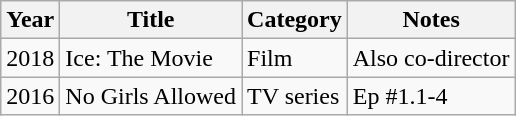<table class="wikitable sortable">
<tr>
<th>Year</th>
<th>Title</th>
<th>Category</th>
<th>Notes</th>
</tr>
<tr>
<td>2018</td>
<td>Ice: The Movie</td>
<td>Film</td>
<td>Also co-director</td>
</tr>
<tr>
<td>2016</td>
<td>No Girls Allowed</td>
<td>TV series</td>
<td>Ep #1.1-4</td>
</tr>
</table>
